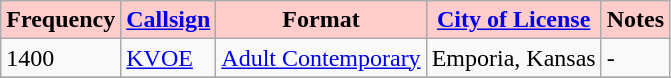<table class="wikitable">
<tr>
<th style="background:#fcc;"><strong>Frequency</strong></th>
<th style="background:#fcc;"><strong><a href='#'>Callsign</a></strong></th>
<th style="background:#fcc;"><strong>Format</strong></th>
<th style="background:#fcc;"><strong><a href='#'>City of License</a></strong></th>
<th style="background:#fcc;"><strong>Notes</strong></th>
</tr>
<tr>
<td>1400</td>
<td><a href='#'>KVOE</a></td>
<td><a href='#'>Adult Contemporary</a></td>
<td>Emporia, Kansas</td>
<td>-</td>
</tr>
<tr>
</tr>
</table>
